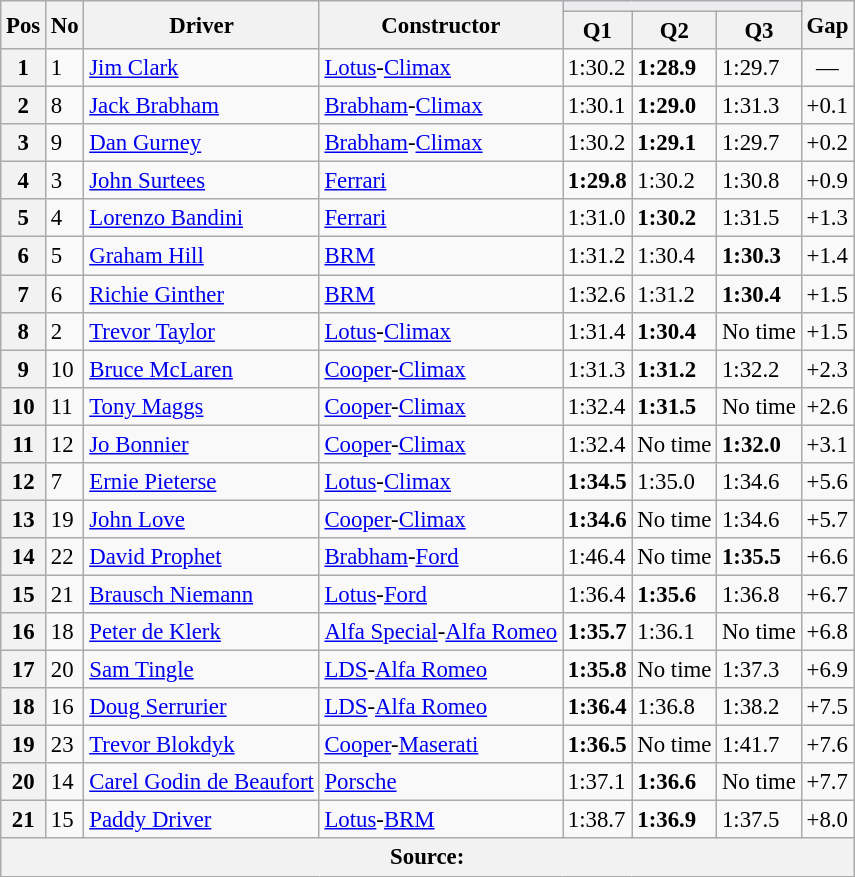<table class="wikitable sortable" style="font-size: 95%;">
<tr>
<th rowspan="2">Pos</th>
<th rowspan="2">No</th>
<th rowspan="2">Driver</th>
<th rowspan="2">Constructor</th>
<th colspan="3" style="background:#eaecf0; text-align:center;"></th>
<th rowspan="2">Gap</th>
</tr>
<tr>
<th>Q1</th>
<th>Q2</th>
<th>Q3</th>
</tr>
<tr>
<th>1</th>
<td>1</td>
<td> <a href='#'>Jim Clark</a></td>
<td><a href='#'>Lotus</a>-<a href='#'>Climax</a></td>
<td>1:30.2</td>
<td><strong>1:28.9</strong></td>
<td>1:29.7</td>
<td align="center">—</td>
</tr>
<tr>
<th>2</th>
<td>8</td>
<td> <a href='#'>Jack Brabham</a></td>
<td><a href='#'>Brabham</a>-<a href='#'>Climax</a></td>
<td>1:30.1</td>
<td><strong>1:29.0</strong></td>
<td>1:31.3</td>
<td>+0.1</td>
</tr>
<tr>
<th>3</th>
<td>9</td>
<td> <a href='#'>Dan Gurney</a></td>
<td><a href='#'>Brabham</a>-<a href='#'>Climax</a></td>
<td>1:30.2</td>
<td><strong>1:29.1</strong></td>
<td>1:29.7</td>
<td>+0.2</td>
</tr>
<tr>
<th>4</th>
<td>3</td>
<td> <a href='#'>John Surtees</a></td>
<td><a href='#'>Ferrari</a></td>
<td><strong>1:29.8</strong></td>
<td>1:30.2</td>
<td>1:30.8</td>
<td>+0.9</td>
</tr>
<tr>
<th>5</th>
<td>4</td>
<td> <a href='#'>Lorenzo Bandini</a></td>
<td><a href='#'>Ferrari</a></td>
<td>1:31.0</td>
<td><strong>1:30.2</strong></td>
<td>1:31.5</td>
<td>+1.3</td>
</tr>
<tr>
<th>6</th>
<td>5</td>
<td> <a href='#'>Graham Hill</a></td>
<td><a href='#'>BRM</a></td>
<td>1:31.2</td>
<td>1:30.4</td>
<td><strong>1:30.3</strong></td>
<td>+1.4</td>
</tr>
<tr>
<th>7</th>
<td>6</td>
<td> <a href='#'>Richie Ginther</a></td>
<td><a href='#'>BRM</a></td>
<td>1:32.6</td>
<td>1:31.2</td>
<td><strong>1:30.4</strong></td>
<td>+1.5</td>
</tr>
<tr>
<th>8</th>
<td>2</td>
<td> <a href='#'>Trevor Taylor</a></td>
<td><a href='#'>Lotus</a>-<a href='#'>Climax</a></td>
<td>1:31.4</td>
<td><strong>1:30.4</strong></td>
<td>No time</td>
<td>+1.5</td>
</tr>
<tr>
<th>9</th>
<td>10</td>
<td> <a href='#'>Bruce McLaren</a></td>
<td><a href='#'>Cooper</a>-<a href='#'>Climax</a></td>
<td>1:31.3</td>
<td><strong>1:31.2</strong></td>
<td>1:32.2</td>
<td>+2.3</td>
</tr>
<tr>
<th>10</th>
<td>11</td>
<td> <a href='#'>Tony Maggs</a></td>
<td><a href='#'>Cooper</a>-<a href='#'>Climax</a></td>
<td>1:32.4</td>
<td><strong>1:31.5</strong></td>
<td>No time</td>
<td>+2.6</td>
</tr>
<tr>
<th>11</th>
<td>12</td>
<td> <a href='#'>Jo Bonnier</a></td>
<td><a href='#'>Cooper</a>-<a href='#'>Climax</a></td>
<td>1:32.4</td>
<td>No time</td>
<td><strong>1:32.0</strong></td>
<td>+3.1</td>
</tr>
<tr>
<th>12</th>
<td>7</td>
<td> <a href='#'>Ernie Pieterse</a></td>
<td><a href='#'>Lotus</a>-<a href='#'>Climax</a></td>
<td><strong>1:34.5</strong></td>
<td>1:35.0</td>
<td>1:34.6</td>
<td>+5.6</td>
</tr>
<tr>
<th>13</th>
<td>19</td>
<td> <a href='#'>John Love</a></td>
<td><a href='#'>Cooper</a>-<a href='#'>Climax</a></td>
<td><strong>1:34.6</strong></td>
<td>No time</td>
<td>1:34.6</td>
<td>+5.7</td>
</tr>
<tr>
<th>14</th>
<td>22</td>
<td> <a href='#'>David Prophet</a></td>
<td><a href='#'>Brabham</a>-<a href='#'>Ford</a></td>
<td>1:46.4</td>
<td>No time</td>
<td><strong>1:35.5</strong></td>
<td>+6.6</td>
</tr>
<tr>
<th>15</th>
<td>21</td>
<td> <a href='#'>Brausch Niemann</a></td>
<td><a href='#'>Lotus</a>-<a href='#'>Ford</a></td>
<td>1:36.4</td>
<td><strong>1:35.6</strong></td>
<td>1:36.8</td>
<td>+6.7</td>
</tr>
<tr>
<th>16</th>
<td>18</td>
<td> <a href='#'>Peter de Klerk</a></td>
<td><a href='#'>Alfa Special</a>-<a href='#'>Alfa Romeo</a></td>
<td><strong>1:35.7</strong></td>
<td>1:36.1</td>
<td>No time</td>
<td>+6.8</td>
</tr>
<tr>
<th>17</th>
<td>20</td>
<td> <a href='#'>Sam Tingle</a></td>
<td><a href='#'>LDS</a>-<a href='#'>Alfa Romeo</a></td>
<td><strong>1:35.8</strong></td>
<td>No time</td>
<td>1:37.3</td>
<td>+6.9</td>
</tr>
<tr>
<th>18</th>
<td>16</td>
<td> <a href='#'>Doug Serrurier</a></td>
<td><a href='#'>LDS</a>-<a href='#'>Alfa Romeo</a></td>
<td><strong>1:36.4</strong></td>
<td>1:36.8</td>
<td>1:38.2</td>
<td>+7.5</td>
</tr>
<tr>
<th>19</th>
<td>23</td>
<td> <a href='#'>Trevor Blokdyk</a></td>
<td><a href='#'>Cooper</a>-<a href='#'>Maserati</a></td>
<td><strong>1:36.5</strong></td>
<td>No time</td>
<td>1:41.7</td>
<td>+7.6</td>
</tr>
<tr>
<th>20</th>
<td>14</td>
<td> <a href='#'>Carel Godin de Beaufort</a></td>
<td><a href='#'>Porsche</a></td>
<td>1:37.1</td>
<td><strong>1:36.6</strong></td>
<td>No time</td>
<td>+7.7</td>
</tr>
<tr>
<th>21</th>
<td>15</td>
<td> <a href='#'>Paddy Driver</a></td>
<td><a href='#'>Lotus</a>-<a href='#'>BRM</a></td>
<td>1:38.7</td>
<td><strong>1:36.9</strong></td>
<td>1:37.5</td>
<td>+8.0</td>
</tr>
<tr>
<th colspan="8">Source:</th>
</tr>
</table>
